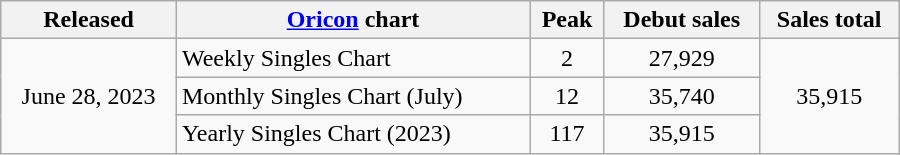<table class="wikitable" style="width:600px;">
<tr>
<th style="text-align:center;">Released</th>
<th style="text-align:center;"><a href='#'>Oricon</a> chart</th>
<th style="text-align:center;">Peak</th>
<th style="text-align:center;">Debut sales</th>
<th style="text-align:center;">Sales total</th>
</tr>
<tr>
<td style="text-align:center;" rowspan="3">June 28, 2023</td>
<td align="left">Weekly Singles Chart</td>
<td style="text-align:center;">2</td>
<td style="text-align:center;">27,929</td>
<td style="text-align:center;" rowspan="3">35,915</td>
</tr>
<tr>
<td align="left">Monthly Singles Chart (July)</td>
<td style="text-align:center;">12</td>
<td style="text-align:center;">35,740</td>
</tr>
<tr>
<td align="left">Yearly Singles Chart (2023)</td>
<td style="text-align:center;">117</td>
<td style="text-align:center;">35,915</td>
</tr>
</table>
